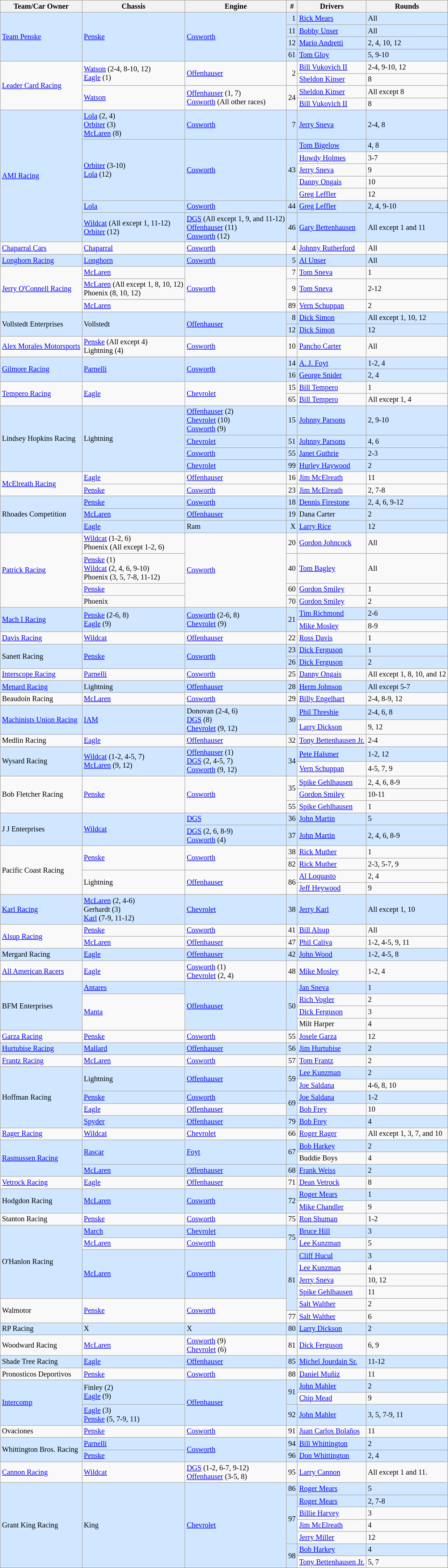<table class="wikitable" style="font-size: 85%;">
<tr>
<th>Team/Car Owner</th>
<th>Chassis</th>
<th>Engine</th>
<th>#</th>
<th>Drivers</th>
<th>Rounds</th>
</tr>
<tr style="background:#D0E7FF;">
<td rowspan=4> <a href='#'>Team Penske</a></td>
<td rowspan=4><a href='#'>Penske</a></td>
<td rowspan=4><a href='#'>Cosworth</a></td>
<td align="right">1</td>
<td> <a href='#'>Rick Mears</a></td>
<td>All</td>
</tr>
<tr style="background:#D0E7FF;">
<td align="right">11</td>
<td> <a href='#'>Bobby Unser</a></td>
<td>All</td>
</tr>
<tr style="background:#D0E7FF;">
<td align="right">12</td>
<td> <a href='#'>Mario Andretti</a></td>
<td>2, 4, 10, 12</td>
</tr>
<tr style="background:#D0E7FF;">
<td align="right">61</td>
<td> <a href='#'>Tom Gloy</a></td>
<td>5, 9-10</td>
</tr>
<tr>
<td rowspan="4"> <a href='#'>Leader Card Racing</a></td>
<td rowspan=2><a href='#'>Watson</a> (2-4, 8-10, 12)<br><a href='#'>Eagle</a> (1)</td>
<td rowspan=2><a href='#'>Offenhauser</a></td>
<td rowspan="2" align="right">2</td>
<td> <a href='#'>Bill Vukovich II</a></td>
<td>2-4, 9-10, 12</td>
</tr>
<tr>
<td> <a href='#'>Sheldon Kinser</a></td>
<td>8</td>
</tr>
<tr>
<td rowspan="2"><a href='#'>Watson</a></td>
<td rowspan="2"><a href='#'>Offenhauser</a> (1, 7)<br><a href='#'>Cosworth</a> (All other races)</td>
<td rowspan="2" align="right">24</td>
<td> <a href='#'>Sheldon Kinser</a></td>
<td>All except 8</td>
</tr>
<tr>
<td> <a href='#'>Bill Vukovich II</a></td>
<td>8</td>
</tr>
<tr style="background:#D0E7FF;">
<td rowspan="8"> <a href='#'>AMI Racing</a></td>
<td><a href='#'>Lola</a> (2, 4)<br><a href='#'>Orbiter</a> (3)<br><a href='#'>McLaren</a> (8)</td>
<td><a href='#'>Cosworth</a></td>
<td align="right">7</td>
<td> <a href='#'>Jerry Sneva</a></td>
<td>2-4, 8</td>
</tr>
<tr style="background:#D0E7FF;">
<td rowspan="5"><a href='#'>Orbiter</a> (3-10)<br><a href='#'>Lola</a> (12)</td>
<td rowspan="5"><a href='#'>Cosworth</a></td>
<td rowspan="5" align="right">43</td>
<td> <a href='#'>Tom Bigelow</a></td>
<td>4, 8</td>
</tr>
<tr>
<td> <a href='#'>Howdy Holmes</a></td>
<td>3-7</td>
</tr>
<tr>
<td> <a href='#'>Jerry Sneva</a></td>
<td>9</td>
</tr>
<tr>
<td> <a href='#'>Danny Ongais</a></td>
<td>10</td>
</tr>
<tr>
<td> <a href='#'>Greg Leffler</a></td>
<td>12</td>
</tr>
<tr style="background:#D0E7FF;">
<td><a href='#'>Lola</a></td>
<td><a href='#'>Cosworth</a></td>
<td align="right">44</td>
<td> <a href='#'>Greg Leffler</a></td>
<td>2, 4, 9-10</td>
</tr>
<tr style="background:#D0E7FF;">
<td><a href='#'>Wildcat</a> (All except 1, 11-12)<br><a href='#'>Orbiter</a> (12)</td>
<td><a href='#'>DGS</a> (All except 1, 9, and 11-12)<br><a href='#'>Offenhauser</a> (11)<br><a href='#'>Cosworth</a> (12)</td>
<td align="right">46</td>
<td> <a href='#'>Gary Bettenhausen</a></td>
<td>All except 1 and 11</td>
</tr>
<tr>
<td rowspan="1"> <a href='#'>Chaparral Cars</a></td>
<td rowspan="1"><a href='#'>Chaparral</a></td>
<td rowspan="1"><a href='#'>Cosworth</a></td>
<td align="right">4</td>
<td> <a href='#'>Johnny Rutherford</a></td>
<td>All</td>
</tr>
<tr style="background:#D0E7FF;">
<td rowspan="1"> <a href='#'>Longhorn Racing</a></td>
<td rowspan="1"><a href='#'>Longhorn</a></td>
<td rowspan="1"><a href='#'>Cosworth</a></td>
<td align="right">5</td>
<td> <a href='#'>Al Unser</a></td>
<td>All</td>
</tr>
<tr>
<td rowspan="3"> <a href='#'>Jerry O'Connell Racing</a></td>
<td><a href='#'>McLaren</a></td>
<td rowspan="3"><a href='#'>Cosworth</a></td>
<td align="right">7</td>
<td> <a href='#'>Tom Sneva</a></td>
<td>1</td>
</tr>
<tr>
<td><a href='#'>McLaren</a> (All except 1, 8, 10, 12)<br>Phoenix (8, 10, 12)</td>
<td align="right">9</td>
<td> <a href='#'>Tom Sneva</a></td>
<td>2-12</td>
</tr>
<tr>
<td><a href='#'>McLaren</a></td>
<td align="right">89</td>
<td> <a href='#'>Vern Schuppan</a></td>
<td>2</td>
</tr>
<tr style="background:#D0E7FF;">
<td rowspan="2"> Vollstedt Enterprises</td>
<td rowspan="2">Vollstedt</td>
<td rowspan="2"><a href='#'>Offenhauser</a></td>
<td align="right">8</td>
<td> <a href='#'>Dick Simon</a></td>
<td>All except 1, 10, 12</td>
</tr>
<tr style="background:#D0E7FF;">
<td align="right">12</td>
<td> <a href='#'>Dick Simon</a></td>
<td>12</td>
</tr>
<tr>
<td rowspan="1"> <a href='#'>Alex Morales Motorsports</a></td>
<td rowspan="1"><a href='#'>Penske</a> (All except 4)<br>Lightning (4)</td>
<td rowspan="1"><a href='#'>Cosworth</a></td>
<td align="right">10</td>
<td> <a href='#'>Pancho Carter</a></td>
<td>All</td>
</tr>
<tr style="background:#D0E7FF;">
<td rowspan="2"> <a href='#'>Gilmore Racing</a></td>
<td rowspan="2"><a href='#'>Parnelli</a></td>
<td rowspan="2"><a href='#'>Cosworth</a></td>
<td align="right">14</td>
<td> <a href='#'>A. J. Foyt</a></td>
<td>1-2, 4</td>
</tr>
<tr style="background:#D0E7FF;">
<td align="right">16</td>
<td> <a href='#'>George Snider</a></td>
<td>2, 4</td>
</tr>
<tr>
<td rowspan="2"> <a href='#'>Tempero Racing</a></td>
<td rowspan="2"><a href='#'>Eagle</a></td>
<td rowspan="2"><a href='#'>Chevrolet</a></td>
<td align="right">15</td>
<td> <a href='#'>Bill Tempero</a></td>
<td>1</td>
</tr>
<tr>
<td align="right">65</td>
<td> <a href='#'>Bill Tempero</a></td>
<td>All except 1, 4</td>
</tr>
<tr style="background:#D0E7FF;">
<td rowspan=4> Lindsey Hopkins Racing</td>
<td rowspan=4>Lightning</td>
<td><a href='#'>Offenhauser</a> (2)<br><a href='#'>Chevrolet</a> (10)<br><a href='#'>Cosworth</a> (9)</td>
<td align="right">15</td>
<td> <a href='#'>Johnny Parsons</a></td>
<td>2, 9-10</td>
</tr>
<tr style="background:#D0E7FF;">
<td><a href='#'>Chevrolet</a></td>
<td align="right">51</td>
<td> <a href='#'>Johnny Parsons</a></td>
<td>4, 6</td>
</tr>
<tr style="background:#D0E7FF;">
<td><a href='#'>Cosworth</a></td>
<td align="right">55</td>
<td> <a href='#'>Janet Guthrie</a></td>
<td>2-3</td>
</tr>
<tr style="background:#D0E7FF;">
<td><a href='#'>Chevrolet</a></td>
<td align="right">99</td>
<td> <a href='#'>Hurley Haywood</a></td>
<td>2</td>
</tr>
<tr>
<td rowspan=2> <a href='#'>McElreath Racing</a></td>
<td><a href='#'>Eagle</a></td>
<td><a href='#'>Offenhauser</a></td>
<td align="right">16</td>
<td> <a href='#'>Jim McElreath</a></td>
<td>11</td>
</tr>
<tr>
<td><a href='#'>Penske</a></td>
<td><a href='#'>Cosworth</a></td>
<td align="right">23</td>
<td> <a href='#'>Jim McElreath</a></td>
<td>2, 7-8</td>
</tr>
<tr style="background:#D0E7FF;">
<td rowspan=3> Rhoades Competition</td>
<td><a href='#'>Penske</a></td>
<td><a href='#'>Cosworth</a></td>
<td align="right">18</td>
<td> <a href='#'>Dennis Firestone</a></td>
<td>2, 4, 6, 9-12</td>
</tr>
<tr style="background:#D0E7FF;">
<td><a href='#'>McLaren</a></td>
<td><a href='#'>Offenhauser</a></td>
<td align="right">19</td>
<td> Dana Carter</td>
<td>2</td>
</tr>
<tr style="background:#D0E7FF;">
<td><a href='#'>Eagle</a></td>
<td>Ram</td>
<td align="right">X</td>
<td> <a href='#'>Larry Rice</a></td>
<td>12</td>
</tr>
<tr>
<td rowspan=4> <a href='#'>Patrick Racing</a></td>
<td><a href='#'>Wildcat</a> (1-2, 6)<br>Phoenix (All except 1-2, 6)</td>
<td rowspan=4><a href='#'>Cosworth</a></td>
<td align="right">20</td>
<td> <a href='#'>Gordon Johncock</a></td>
<td>All</td>
</tr>
<tr>
<td><a href='#'>Penske</a> (1)<br><a href='#'>Wildcat</a> (2, 4, 6, 9-10)<br>Phoenix (3, 5, 7-8, 11-12)</td>
<td align="right">40</td>
<td> <a href='#'>Tom Bagley</a></td>
<td>All</td>
</tr>
<tr>
<td><a href='#'>Penske</a></td>
<td align="right">60</td>
<td> <a href='#'>Gordon Smiley</a></td>
<td>1</td>
</tr>
<tr>
<td>Phoenix</td>
<td align="right">70</td>
<td> <a href='#'>Gordon Smiley</a></td>
<td>2</td>
</tr>
<tr style="background:#D0E7FF;">
<td rowspan="2"> <a href='#'>Mach I Racing</a></td>
<td rowspan="2"><a href='#'>Penske</a> (2-6, 8)<br><a href='#'>Eagle</a> (9)</td>
<td rowspan="2"><a href='#'>Cosworth</a> (2-6, 8)<br><a href='#'>Chevrolet</a> (9)</td>
<td rowspan="2" align="right">21</td>
<td> <a href='#'>Tim Richmond</a></td>
<td>2-6</td>
</tr>
<tr>
<td> <a href='#'>Mike Mosley</a></td>
<td>8-9</td>
</tr>
<tr>
<td rowspan="1"> <a href='#'>Davis Racing</a></td>
<td rowspan="1"><a href='#'>Wildcat</a></td>
<td rowspan="1"><a href='#'>Offenhauser</a></td>
<td align="right">22</td>
<td> <a href='#'>Ross Davis</a></td>
<td>1</td>
</tr>
<tr style="background:#D0E7FF;">
<td rowspan="2"> Sanett Racing</td>
<td rowspan="2"><a href='#'>Penske</a></td>
<td rowspan="2"><a href='#'>Cosworth</a></td>
<td align="right">23</td>
<td> <a href='#'>Dick Ferguson</a></td>
<td>1</td>
</tr>
<tr style="background:#D0E7FF;">
<td align="right">26</td>
<td> <a href='#'>Dick Ferguson</a></td>
<td>2</td>
</tr>
<tr>
<td rowspan="1"> <a href='#'>Interscope Racing</a></td>
<td rowspan="1"><a href='#'>Parnelli</a></td>
<td rowspan="1"><a href='#'>Cosworth</a></td>
<td align="right">25</td>
<td> <a href='#'>Danny Ongais</a></td>
<td>All except 1, 8, 10, and 12</td>
</tr>
<tr style="background:#D0E7FF;">
<td rowspan="1"> <a href='#'>Menard Racing</a></td>
<td rowspan="1">Lightning</td>
<td rowspan="1"><a href='#'>Offenhauser</a></td>
<td align="right">28</td>
<td> <a href='#'>Herm Johnson</a></td>
<td>All except  5-7</td>
</tr>
<tr>
<td rowspan="1"> Beaudoin Racing</td>
<td rowspan="1"><a href='#'>McLaren</a></td>
<td rowspan="1"><a href='#'>Cosworth</a></td>
<td align="right">29</td>
<td> <a href='#'>Billy Engelhart</a></td>
<td>2-4, 8-9, 12</td>
</tr>
<tr style="background:#D0E7FF;">
<td rowspan="2"> <a href='#'>Machinists Union Racing</a></td>
<td rowspan="2"><a href='#'>IAM</a></td>
<td rowspan="2">Donovan (2-4, 6)<br><a href='#'>DGS</a> (8)<br><a href='#'>Chevrolet</a> (9, 12)</td>
<td rowspan="2" align="right">30</td>
<td> <a href='#'>Phil Threshie</a></td>
<td>2-4, 6, 8</td>
</tr>
<tr>
<td> <a href='#'>Larry Dickson</a></td>
<td>9, 12</td>
</tr>
<tr>
<td rowspan="1"> Medlin Racing</td>
<td rowspan="1"><a href='#'>Eagle</a></td>
<td rowspan="1"><a href='#'>Offenhauser</a></td>
<td align="right">32</td>
<td> <a href='#'>Tony Bettenhausen Jr.</a></td>
<td>2-4</td>
</tr>
<tr style="background:#D0E7FF;">
<td rowspan="2"> Wysard Racing</td>
<td rowspan="2"><a href='#'>Wildcat</a> (1-2, 4-5, 7)<br><a href='#'>McLaren</a> (9, 12)</td>
<td rowspan="2"><a href='#'>Offenhauser</a> (1)<br><a href='#'>DGS</a> (2, 4-5, 7)<br><a href='#'>Cosworth</a> (9, 12)</td>
<td rowspan="2" align="right">34</td>
<td> <a href='#'>Pete Halsmer</a></td>
<td>1-2, 12</td>
</tr>
<tr>
<td> <a href='#'>Vern Schuppan</a></td>
<td>4-5, 7, 9</td>
</tr>
<tr>
<td rowspan="3"> Bob Fletcher Racing</td>
<td rowspan="3"><a href='#'>Penske</a><br></td>
<td rowspan="3"><a href='#'>Cosworth</a></td>
<td rowspan="2" align="right">35</td>
<td> <a href='#'>Spike Gehlhausen</a></td>
<td>2, 4, 6, 8-9</td>
</tr>
<tr>
<td> <a href='#'>Gordon Smiley</a></td>
<td>10-11</td>
</tr>
<tr>
<td align="right">55</td>
<td> <a href='#'>Spike Gehlhausen</a></td>
<td>1</td>
</tr>
<tr style="background:#D0E7FF;">
<td rowspan="2"> J J Enterprises</td>
<td rowspan="2"><a href='#'>Wildcat</a></td>
<td><a href='#'>DGS</a></td>
<td align="right">36</td>
<td> <a href='#'>John Martin</a></td>
<td>5</td>
</tr>
<tr style="background:#D0E7FF;">
<td><a href='#'>DGS</a> (2, 6, 8-9)<br><a href='#'>Cosworth</a> (4)</td>
<td align="right">37</td>
<td> <a href='#'>John Martin</a></td>
<td>2, 4, 6, 8-9</td>
</tr>
<tr>
<td rowspan="4"> Pacific Coast Racing</td>
<td rowspan="2"><a href='#'>Penske</a></td>
<td rowspan="2"><a href='#'>Cosworth</a></td>
<td align="right">38</td>
<td> <a href='#'>Rick Muther</a></td>
<td>1</td>
</tr>
<tr>
<td align="right">82</td>
<td> <a href='#'>Rick Muther</a></td>
<td>2-3, 5-7, 9</td>
</tr>
<tr>
<td rowspan="2">Lightning</td>
<td rowspan="2"><a href='#'>Offenhauser</a></td>
<td rowspan="2" align="right">86</td>
<td> <a href='#'>Al Loquasto</a></td>
<td>2, 4</td>
</tr>
<tr>
<td> <a href='#'>Jeff Heywood</a></td>
<td>9</td>
</tr>
<tr style="background:#D0E7FF;">
<td rowspan="1"> <a href='#'>Karl Racing</a></td>
<td rowspan="1"><a href='#'>McLaren</a> (2, 4-6)<br>Gerhardt (3)<br><a href='#'>Karl</a> (7-9, 11-12)</td>
<td rowspan="1"><a href='#'>Chevrolet</a></td>
<td align="right">38</td>
<td> <a href='#'>Jerry Karl</a></td>
<td>All except 1, 10</td>
</tr>
<tr>
<td rowspan="2"> <a href='#'>Alsup Racing</a></td>
<td><a href='#'>Penske</a></td>
<td><a href='#'>Cosworth</a></td>
<td align="right">41</td>
<td> <a href='#'>Bill Alsup</a></td>
<td>All</td>
</tr>
<tr>
<td><a href='#'>McLaren</a></td>
<td><a href='#'>Offenhauser</a></td>
<td align="right">47</td>
<td> <a href='#'>Phil Caliva</a></td>
<td>1-2, 4-5, 9, 11</td>
</tr>
<tr style="background:#D0E7FF;">
<td> Mergard Racing</td>
<td rowspan="1"><a href='#'>Eagle</a></td>
<td rowspan="1"><a href='#'>Offenhauser</a></td>
<td align="right">42</td>
<td> <a href='#'>John Wood</a></td>
<td>1-2, 4-5, 8</td>
</tr>
<tr>
<td rowspan="1"> <a href='#'>All American Racers</a></td>
<td rowspan="1"><a href='#'>Eagle</a></td>
<td rowspan="1"><a href='#'>Cosworth</a> (1)<br><a href='#'>Chevrolet</a> (2, 4)</td>
<td align="right">48</td>
<td> <a href='#'>Mike Mosley</a></td>
<td>1-2, 4</td>
</tr>
<tr style="background:#D0E7FF;">
<td rowspan="4"> BFM Enterprises</td>
<td rowspan="1"><a href='#'>Antares</a></td>
<td rowspan="4"><a href='#'>Offenhauser</a></td>
<td rowspan="4" align="right">50</td>
<td> <a href='#'>Jan Sneva</a></td>
<td>1</td>
</tr>
<tr>
<td rowspan="3"><a href='#'>Manta</a></td>
<td> <a href='#'>Rich Vogler</a></td>
<td>2</td>
</tr>
<tr>
<td> <a href='#'>Dick Ferguson</a></td>
<td>3</td>
</tr>
<tr>
<td> Milt Harper</td>
<td>4</td>
</tr>
<tr>
<td rowspan="1"> <a href='#'>Garza Racing</a></td>
<td rowspan="1"><a href='#'>Penske</a></td>
<td rowspan="1"><a href='#'>Cosworth</a></td>
<td align="right">55</td>
<td> <a href='#'>Josele Garza</a></td>
<td>12</td>
</tr>
<tr style="background:#D0E7FF;">
<td rowspan="1"> <a href='#'>Hurtubise Racing</a></td>
<td rowspan="1"><a href='#'>Mallard</a></td>
<td rowspan="1"><a href='#'>Offenhauser</a></td>
<td align="right">56</td>
<td> <a href='#'>Jim Hurtubise</a></td>
<td>2</td>
</tr>
<tr>
<td rowspan="1"> <a href='#'>Frantz Racing</a></td>
<td rowspan="1"><a href='#'>McLaren</a></td>
<td rowspan="1"><a href='#'>Cosworth</a></td>
<td align="right">57</td>
<td> <a href='#'>Tom Frantz</a></td>
<td>2</td>
</tr>
<tr style="background:#D0E7FF;">
<td rowspan="5"> Hoffman Racing</td>
<td rowspan="2">Lightning</td>
<td rowspan="2"><a href='#'>Offenhauser</a></td>
<td rowspan="2" align="right">59</td>
<td> <a href='#'>Lee Kunzman</a></td>
<td>2</td>
</tr>
<tr>
<td> <a href='#'>Joe Saldana</a></td>
<td>4-6, 8, 10</td>
</tr>
<tr style="background:#D0E7FF;">
<td><a href='#'>Penske</a></td>
<td><a href='#'>Cosworth</a></td>
<td rowspan="2" align="right">69</td>
<td> <a href='#'>Joe Saldana</a></td>
<td>1-2</td>
</tr>
<tr>
<td><a href='#'>Eagle</a></td>
<td><a href='#'>Offenhauser</a></td>
<td> <a href='#'>Bob Frey</a></td>
<td>10</td>
</tr>
<tr style="background:#D0E7FF;">
<td><a href='#'>Spyder</a></td>
<td><a href='#'>Offenhauser</a></td>
<td align="right">79</td>
<td> <a href='#'>Bob Frey</a></td>
<td>4</td>
</tr>
<tr>
<td rowspan="1"> <a href='#'>Rager Racing</a></td>
<td rowspan="1"><a href='#'>Wildcat</a></td>
<td rowspan="1"><a href='#'>Chevrolet</a></td>
<td align="right">66</td>
<td> <a href='#'>Roger Rager</a></td>
<td>All except 1, 3, 7, and 10</td>
</tr>
<tr style="background:#D0E7FF;">
<td rowspan="3"> <a href='#'>Rasmussen Racing</a></td>
<td rowspan="2"><a href='#'>Rascar</a></td>
<td rowspan="2"><a href='#'>Foyt</a></td>
<td rowspan="2" align="right">67</td>
<td> <a href='#'>Bob Harkey</a></td>
<td>2</td>
</tr>
<tr>
<td> Buddie Boys</td>
<td>4</td>
</tr>
<tr style="background:#D0E7FF;">
<td><a href='#'>McLaren</a></td>
<td><a href='#'>Offenhauser</a></td>
<td align="right">68</td>
<td> <a href='#'>Frank Weiss</a></td>
<td>2</td>
</tr>
<tr>
<td rowspan="1"> <a href='#'>Vetrock Racing</a></td>
<td rowspan="1"><a href='#'>Eagle</a></td>
<td rowspan="1"><a href='#'>Offenhauser</a></td>
<td align="right">71</td>
<td> <a href='#'>Dean Vetrock</a></td>
<td>8</td>
</tr>
<tr style="background:#D0E7FF;">
<td rowspan="2"> Hodgdon Racing</td>
<td rowspan="2"><a href='#'>McLaren</a></td>
<td rowspan="2"><a href='#'>Cosworth</a></td>
<td rowspan="2" align="right">72</td>
<td> <a href='#'>Roger Mears</a></td>
<td>1</td>
</tr>
<tr>
<td> <a href='#'>Mike Chandler</a></td>
<td>9</td>
</tr>
<tr>
<td> Stanton Racing</td>
<td rowspan="1"><a href='#'>Penske</a></td>
<td rowspan="1"><a href='#'>Cosworth</a></td>
<td align="right">75</td>
<td> <a href='#'>Ron Shuman</a></td>
<td>1-2</td>
</tr>
<tr style="background:#D0E7FF;">
<td rowspan="6"> O'Hanlon Racing</td>
<td><a href='#'>March</a></td>
<td><a href='#'>Chevrolet</a></td>
<td rowspan="2" align="right">75</td>
<td> <a href='#'>Bruce Hill</a></td>
<td>3</td>
</tr>
<tr>
<td><a href='#'>McLaren</a></td>
<td><a href='#'>Cosworth</a></td>
<td> <a href='#'>Lee Kunzman</a></td>
<td>5</td>
</tr>
<tr style="background:#D0E7FF;">
<td rowspan="4"><a href='#'>McLaren</a></td>
<td rowspan="4"><a href='#'>Cosworth</a></td>
<td rowspan="5" align="right">81</td>
<td> <a href='#'>Cliff Hucul</a></td>
<td>3</td>
</tr>
<tr>
<td> <a href='#'>Lee Kunzman</a></td>
<td>4</td>
</tr>
<tr>
<td> <a href='#'>Jerry Sneva</a></td>
<td>10, 12</td>
</tr>
<tr>
<td> <a href='#'>Spike Gehlhausen</a></td>
<td>11</td>
</tr>
<tr>
<td rowspan="2"> Walmotor</td>
<td rowspan="2"><a href='#'>Penske</a></td>
<td rowspan="2"><a href='#'>Cosworth</a></td>
<td> <a href='#'>Salt Walther</a></td>
<td>2</td>
</tr>
<tr>
<td align="right">77</td>
<td> <a href='#'>Salt Walther</a></td>
<td>6</td>
</tr>
<tr style="background:#D0E7FF;">
<td rowspan="1"> RP Racing</td>
<td rowspan="1">X</td>
<td rowspan="1">X</td>
<td align="right">80</td>
<td> <a href='#'>Larry Dickson</a></td>
<td>2</td>
</tr>
<tr>
<td> Woodward Racing</td>
<td rowspan="1"><a href='#'>McLaren</a></td>
<td rowspan="1"><a href='#'>Cosworth</a> (9)<br><a href='#'>Chevrolet</a> (6)</td>
<td align="right">81</td>
<td> <a href='#'>Dick Ferguson</a></td>
<td>6, 9</td>
</tr>
<tr style="background:#D0E7FF;">
<td rowspan="1"> Shade Tree Racing</td>
<td rowspan="1"><a href='#'>Eagle</a></td>
<td rowspan="1"><a href='#'>Offenhauser</a></td>
<td align="right">85</td>
<td> <a href='#'>Michel Jourdain Sr.</a></td>
<td>11-12</td>
</tr>
<tr>
<td rowspan="1"> Pronosticos Deportivos</td>
<td rowspan="1"><a href='#'>Penske</a></td>
<td rowspan="1"><a href='#'>Cosworth</a></td>
<td align="right">88</td>
<td> <a href='#'>Daniel Muñiz</a></td>
<td>11</td>
</tr>
<tr style="background:#D0E7FF;">
<td rowspan="3"> <a href='#'>Intercomp</a></td>
<td rowspan="2">Finley (2)<br><a href='#'>Eagle</a> (9)</td>
<td rowspan="3"><a href='#'>Offenhauser</a></td>
<td rowspan="2" align="right">91</td>
<td> <a href='#'>John Mahler</a></td>
<td>2</td>
</tr>
<tr>
<td> <a href='#'>Chip Mead</a></td>
<td>9</td>
</tr>
<tr style="background:#D0E7FF;">
<td><a href='#'>Eagle</a> (3)<br><a href='#'>Penske</a> (5, 7-9, 11)</td>
<td align="right">92</td>
<td> <a href='#'>John Mahler</a></td>
<td>3, 5, 7-9, 11</td>
</tr>
<tr>
<td rowspan="1"> Ovaciones</td>
<td rowspan="1"><a href='#'>Penske</a></td>
<td rowspan="1"><a href='#'>Cosworth</a></td>
<td align="right">91</td>
<td> <a href='#'>Juan Carlos Bolaños</a></td>
<td>11</td>
</tr>
<tr style="background:#D0E7FF;">
<td rowspan="2"> Whittington Bros. Racing</td>
<td><a href='#'>Parnelli</a></td>
<td rowspan="2"><a href='#'>Cosworth</a></td>
<td align="right">94</td>
<td> <a href='#'>Bill Whittington</a></td>
<td>2</td>
</tr>
<tr style="background:#D0E7FF;">
<td><a href='#'>Penske</a></td>
<td align="right">96</td>
<td> <a href='#'>Don Whittington</a></td>
<td>2, 4</td>
</tr>
<tr>
<td rowspan="1"> <a href='#'>Cannon Racing</a></td>
<td rowspan="1"><a href='#'>Wildcat</a></td>
<td rowspan="1"><a href='#'>DGS</a> (1-2, 6-7, 9-12)<br><a href='#'>Offenhauser</a> (3-5, 8)</td>
<td align="right">95</td>
<td> <a href='#'>Larry Cannon</a></td>
<td>All except 1 and 11.</td>
</tr>
<tr style="background:#D0E7FF;">
<td rowspan="7">Grant King Racing</td>
<td rowspan="7">King</td>
<td rowspan="7"><a href='#'>Chevrolet</a></td>
<td align="right">86</td>
<td> <a href='#'>Roger Mears</a></td>
<td>5</td>
</tr>
<tr style="background:#D0E7FF;">
<td rowspan="4" align="right">97</td>
<td> <a href='#'>Roger Mears</a></td>
<td>2, 7-8</td>
</tr>
<tr>
<td> <a href='#'>Billie Harvey</a></td>
<td>3</td>
</tr>
<tr>
<td> <a href='#'>Jim McElreath</a></td>
<td>4</td>
</tr>
<tr>
<td> <a href='#'>Jerry Miller</a></td>
<td>12</td>
</tr>
<tr style="background:#D0E7FF;">
<td rowspan="2" align="right">98</td>
<td> <a href='#'>Bob Harkey</a></td>
<td>4</td>
</tr>
<tr>
<td> <a href='#'>Tony Bettenhausen Jr.</a></td>
<td>5, 7</td>
</tr>
</table>
